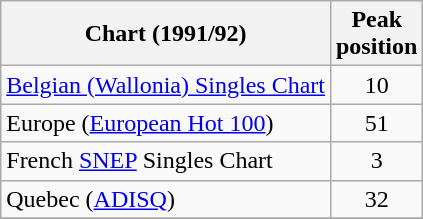<table class="wikitable sortable">
<tr>
<th>Chart (1991/92)</th>
<th>Peak<br>position</th>
</tr>
<tr>
<td><a href='#'>Belgian (Wallonia) Singles Chart</a></td>
<td align="center">10</td>
</tr>
<tr>
<td>Europe (<a href='#'>European Hot 100</a>)</td>
<td align="center">51</td>
</tr>
<tr>
<td>French <a href='#'>SNEP</a> Singles Chart</td>
<td align="center">3</td>
</tr>
<tr>
<td>Quebec (<a href='#'>ADISQ</a>)</td>
<td align="center">32</td>
</tr>
<tr>
</tr>
</table>
